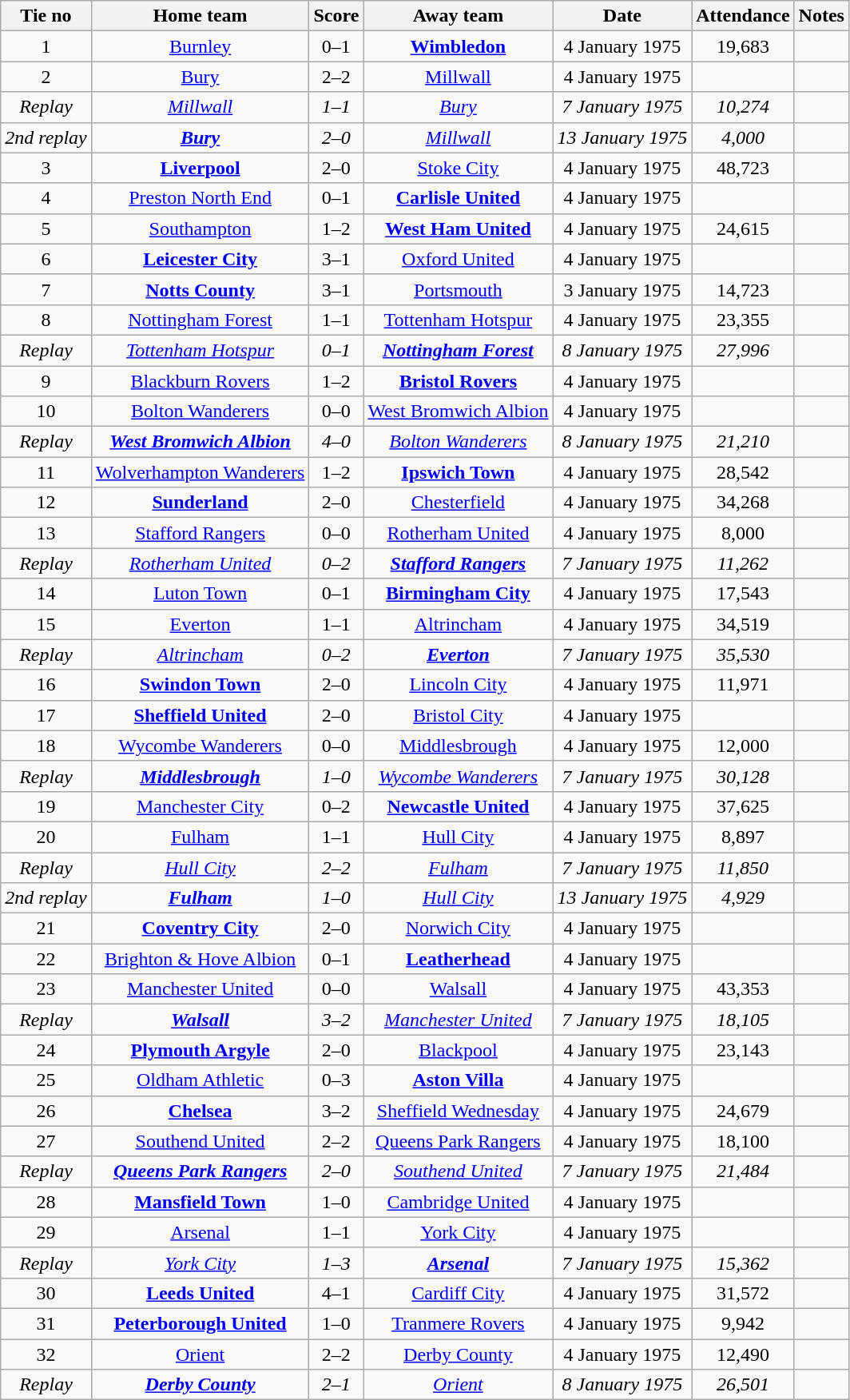<table class="wikitable" style="text-align: center">
<tr>
<th>Tie no</th>
<th>Home team</th>
<th>Score</th>
<th>Away team</th>
<th>Date</th>
<th>Attendance</th>
<th>Notes</th>
</tr>
<tr>
<td>1</td>
<td><a href='#'>Burnley</a></td>
<td>0–1</td>
<td><strong><a href='#'>Wimbledon</a></strong></td>
<td>4 January 1975</td>
<td>19,683</td>
<td></td>
</tr>
<tr>
<td>2</td>
<td><a href='#'>Bury</a></td>
<td>2–2</td>
<td><a href='#'>Millwall</a></td>
<td>4 January 1975</td>
<td></td>
<td></td>
</tr>
<tr>
<td><em>Replay</em></td>
<td><em><a href='#'>Millwall</a></em></td>
<td><em>1–1</em></td>
<td><em><a href='#'>Bury</a></em></td>
<td><em>7 January 1975</em></td>
<td><em>10,274</em></td>
<td></td>
</tr>
<tr>
<td><em>2nd replay</em></td>
<td><strong><em><a href='#'>Bury</a></em></strong></td>
<td><em>2–0</em></td>
<td><em><a href='#'>Millwall</a></em></td>
<td><em>13 January 1975</em></td>
<td><em>4,000</em></td>
<td></td>
</tr>
<tr>
<td>3</td>
<td><strong><a href='#'>Liverpool</a></strong></td>
<td>2–0</td>
<td><a href='#'>Stoke City</a></td>
<td>4 January 1975</td>
<td>48,723</td>
<td></td>
</tr>
<tr>
<td>4</td>
<td><a href='#'>Preston North End</a></td>
<td>0–1</td>
<td><strong><a href='#'>Carlisle United</a></strong></td>
<td>4 January 1975</td>
<td></td>
<td></td>
</tr>
<tr>
<td>5</td>
<td><a href='#'>Southampton</a></td>
<td>1–2</td>
<td><strong><a href='#'>West Ham United</a></strong></td>
<td>4 January 1975</td>
<td>24,615</td>
<td></td>
</tr>
<tr>
<td>6</td>
<td><strong><a href='#'>Leicester City</a></strong></td>
<td>3–1</td>
<td><a href='#'>Oxford United</a></td>
<td>4 January 1975</td>
<td></td>
<td></td>
</tr>
<tr>
<td>7</td>
<td><strong><a href='#'>Notts County</a></strong></td>
<td>3–1</td>
<td><a href='#'>Portsmouth</a></td>
<td>3 January 1975</td>
<td>14,723</td>
<td></td>
</tr>
<tr>
<td>8</td>
<td><a href='#'>Nottingham Forest</a></td>
<td>1–1</td>
<td><a href='#'>Tottenham Hotspur</a></td>
<td>4 January 1975</td>
<td>23,355</td>
<td></td>
</tr>
<tr>
<td><em>Replay</em></td>
<td><em><a href='#'>Tottenham Hotspur</a></em></td>
<td><em>0–1</em></td>
<td><strong><em><a href='#'>Nottingham Forest</a></em></strong></td>
<td><em>8 January 1975</em></td>
<td><em>27,996</em></td>
<td></td>
</tr>
<tr>
<td>9</td>
<td><a href='#'>Blackburn Rovers</a></td>
<td>1–2</td>
<td><strong><a href='#'>Bristol Rovers</a></strong></td>
<td>4 January 1975</td>
<td></td>
<td></td>
</tr>
<tr>
<td>10</td>
<td><a href='#'>Bolton Wanderers</a></td>
<td>0–0</td>
<td><a href='#'>West Bromwich Albion</a></td>
<td>4 January 1975</td>
<td></td>
<td></td>
</tr>
<tr>
<td><em>Replay</em></td>
<td><strong><em><a href='#'>West Bromwich Albion</a></em></strong></td>
<td><em>4–0</em></td>
<td><em><a href='#'>Bolton Wanderers</a></em></td>
<td><em>8 January 1975</em></td>
<td><em>21,210</em></td>
<td></td>
</tr>
<tr>
<td>11</td>
<td><a href='#'>Wolverhampton Wanderers</a></td>
<td>1–2</td>
<td><strong><a href='#'>Ipswich Town</a></strong></td>
<td>4 January 1975</td>
<td>28,542</td>
<td></td>
</tr>
<tr>
<td>12</td>
<td><strong><a href='#'>Sunderland</a></strong></td>
<td>2–0</td>
<td><a href='#'>Chesterfield</a></td>
<td>4 January 1975</td>
<td>34,268</td>
<td></td>
</tr>
<tr>
<td>13</td>
<td><a href='#'>Stafford Rangers</a></td>
<td>0–0</td>
<td><a href='#'>Rotherham United</a></td>
<td>4 January 1975</td>
<td>8,000</td>
<td></td>
</tr>
<tr>
<td><em>Replay</em></td>
<td><em><a href='#'>Rotherham United</a></em></td>
<td><em>0–2</em></td>
<td><strong><em><a href='#'>Stafford Rangers</a></em></strong></td>
<td><em>7 January 1975</em></td>
<td><em>11,262</em></td>
<td></td>
</tr>
<tr>
<td>14</td>
<td><a href='#'>Luton Town</a></td>
<td>0–1</td>
<td><strong><a href='#'>Birmingham City</a></strong></td>
<td>4 January 1975</td>
<td>17,543</td>
<td></td>
</tr>
<tr>
<td>15</td>
<td><a href='#'>Everton</a></td>
<td>1–1</td>
<td><a href='#'>Altrincham</a></td>
<td>4 January 1975</td>
<td>34,519</td>
<td></td>
</tr>
<tr>
<td><em>Replay</em></td>
<td><em><a href='#'>Altrincham</a></em></td>
<td><em>0–2</em></td>
<td><strong><em><a href='#'>Everton</a></em></strong></td>
<td><em>7 January 1975</em></td>
<td><em>35,530</em></td>
<td></td>
</tr>
<tr>
<td>16</td>
<td><strong><a href='#'>Swindon Town</a></strong></td>
<td>2–0</td>
<td><a href='#'>Lincoln City</a></td>
<td>4 January 1975</td>
<td>11,971</td>
<td></td>
</tr>
<tr>
<td>17</td>
<td><strong><a href='#'>Sheffield United</a></strong></td>
<td>2–0</td>
<td><a href='#'>Bristol City</a></td>
<td>4 January 1975</td>
<td></td>
<td></td>
</tr>
<tr>
<td>18</td>
<td><a href='#'>Wycombe Wanderers</a></td>
<td>0–0</td>
<td><a href='#'>Middlesbrough</a></td>
<td>4 January 1975</td>
<td>12,000</td>
<td></td>
</tr>
<tr>
<td><em>Replay</em></td>
<td><strong><em><a href='#'>Middlesbrough</a></em></strong></td>
<td><em>1–0</em></td>
<td><em><a href='#'>Wycombe Wanderers</a></em></td>
<td><em>7 January 1975</em></td>
<td><em>30,128</em></td>
<td></td>
</tr>
<tr>
<td>19</td>
<td><a href='#'>Manchester City</a></td>
<td>0–2</td>
<td><strong><a href='#'>Newcastle United</a></strong></td>
<td>4 January 1975</td>
<td>37,625</td>
<td></td>
</tr>
<tr>
<td>20</td>
<td><a href='#'>Fulham</a></td>
<td>1–1</td>
<td><a href='#'>Hull City</a></td>
<td>4 January 1975</td>
<td>8,897</td>
<td></td>
</tr>
<tr>
<td><em>Replay</em></td>
<td><em><a href='#'>Hull City</a></em></td>
<td><em>2–2</em></td>
<td><em><a href='#'>Fulham</a></em></td>
<td><em>7 January 1975</em></td>
<td><em>11,850</em></td>
<td></td>
</tr>
<tr>
<td><em>2nd replay</em></td>
<td><strong><em><a href='#'>Fulham</a></em></strong></td>
<td><em>1–0</em></td>
<td><em><a href='#'>Hull City</a></em></td>
<td><em>13 January 1975</em></td>
<td><em>4,929</em></td>
<td></td>
</tr>
<tr>
<td>21</td>
<td><strong><a href='#'>Coventry City</a></strong></td>
<td>2–0</td>
<td><a href='#'>Norwich City</a></td>
<td>4 January 1975</td>
<td></td>
<td></td>
</tr>
<tr>
<td>22</td>
<td><a href='#'>Brighton & Hove Albion</a></td>
<td>0–1</td>
<td><strong><a href='#'>Leatherhead</a></strong></td>
<td>4 January 1975</td>
<td></td>
<td></td>
</tr>
<tr>
<td>23</td>
<td><a href='#'>Manchester United</a></td>
<td>0–0</td>
<td><a href='#'>Walsall</a></td>
<td>4 January 1975</td>
<td>43,353</td>
<td></td>
</tr>
<tr>
<td><em>Replay</em></td>
<td><strong><em><a href='#'>Walsall</a></em></strong></td>
<td><em>3–2</em></td>
<td><em><a href='#'>Manchester United</a></em></td>
<td><em>7 January 1975</em></td>
<td><em>18,105</em></td>
<td></td>
</tr>
<tr>
<td>24</td>
<td><strong><a href='#'>Plymouth Argyle</a></strong></td>
<td>2–0</td>
<td><a href='#'>Blackpool</a></td>
<td>4 January 1975</td>
<td>23,143</td>
<td></td>
</tr>
<tr>
<td>25</td>
<td><a href='#'>Oldham Athletic</a></td>
<td>0–3</td>
<td><strong><a href='#'>Aston Villa</a></strong></td>
<td>4 January 1975</td>
<td></td>
<td></td>
</tr>
<tr>
<td>26</td>
<td><strong><a href='#'>Chelsea</a></strong></td>
<td>3–2</td>
<td><a href='#'>Sheffield Wednesday</a></td>
<td>4 January 1975</td>
<td>24,679</td>
<td></td>
</tr>
<tr>
<td>27</td>
<td><a href='#'>Southend United</a></td>
<td>2–2</td>
<td><a href='#'>Queens Park Rangers</a></td>
<td>4 January 1975</td>
<td>18,100</td>
<td></td>
</tr>
<tr>
<td><em>Replay</em></td>
<td><strong><em><a href='#'>Queens Park Rangers</a></em></strong></td>
<td><em>2–0</em></td>
<td><em><a href='#'>Southend United</a></em></td>
<td><em>7 January 1975</em></td>
<td><em>21,484</em></td>
<td></td>
</tr>
<tr>
<td>28</td>
<td><strong><a href='#'>Mansfield Town</a></strong></td>
<td>1–0</td>
<td><a href='#'>Cambridge United</a></td>
<td>4 January 1975</td>
<td></td>
<td></td>
</tr>
<tr>
<td>29</td>
<td><a href='#'>Arsenal</a></td>
<td>1–1</td>
<td><a href='#'>York City</a></td>
<td>4 January 1975</td>
<td></td>
<td></td>
</tr>
<tr>
<td><em>Replay</em></td>
<td><em><a href='#'>York City</a></em></td>
<td><em>1–3</em></td>
<td><strong><em><a href='#'>Arsenal</a></em></strong></td>
<td><em>7 January 1975</em></td>
<td><em>15,362</em></td>
<td></td>
</tr>
<tr>
<td>30</td>
<td><strong><a href='#'>Leeds United</a></strong></td>
<td>4–1</td>
<td><a href='#'>Cardiff City</a></td>
<td>4 January 1975</td>
<td>31,572</td>
<td></td>
</tr>
<tr>
<td>31</td>
<td><strong><a href='#'>Peterborough United</a></strong></td>
<td>1–0</td>
<td><a href='#'>Tranmere Rovers</a></td>
<td>4 January 1975</td>
<td>9,942</td>
<td></td>
</tr>
<tr>
<td>32</td>
<td><a href='#'>Orient</a></td>
<td>2–2</td>
<td><a href='#'>Derby County</a></td>
<td>4 January 1975</td>
<td>12,490</td>
<td></td>
</tr>
<tr>
<td><em>Replay</em></td>
<td><strong><em><a href='#'>Derby County</a></em></strong></td>
<td><em>2–1</em></td>
<td><em><a href='#'>Orient</a></em></td>
<td><em>8 January 1975</em></td>
<td><em>26,501</em></td>
<td></td>
</tr>
</table>
